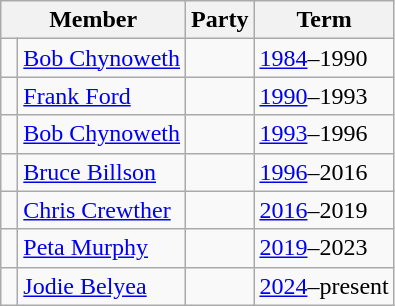<table class="wikitable">
<tr>
<th colspan="2">Member</th>
<th>Party</th>
<th>Term</th>
</tr>
<tr>
<td> </td>
<td><a href='#'>Bob Chynoweth</a></td>
<td></td>
<td><a href='#'>1984</a>–1990</td>
</tr>
<tr>
<td> </td>
<td><a href='#'>Frank Ford</a></td>
<td></td>
<td><a href='#'>1990</a>–1993</td>
</tr>
<tr>
<td> </td>
<td><a href='#'>Bob Chynoweth</a></td>
<td></td>
<td><a href='#'>1993</a>–1996</td>
</tr>
<tr>
<td> </td>
<td><a href='#'>Bruce Billson</a></td>
<td></td>
<td><a href='#'>1996</a>–2016</td>
</tr>
<tr>
<td> </td>
<td><a href='#'>Chris Crewther</a></td>
<td></td>
<td><a href='#'>2016</a>–2019</td>
</tr>
<tr>
<td> </td>
<td><a href='#'>Peta Murphy</a></td>
<td></td>
<td><a href='#'>2019</a>–2023</td>
</tr>
<tr>
<td> </td>
<td><a href='#'>Jodie Belyea</a></td>
<td></td>
<td><a href='#'>2024</a>–present</td>
</tr>
</table>
